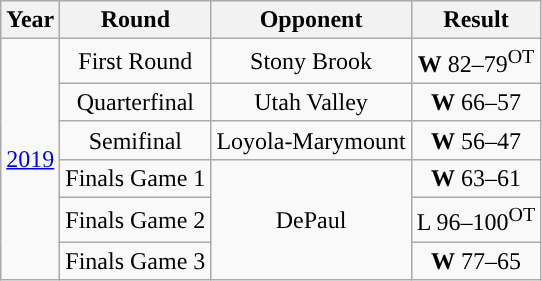<table class="wikitable sortable" style="text-align:center;">
<tr>
<th style="text-align:center;">Year</th>
<th style="text-align:center;">Round</th>
<th style="text-align:center;">Opponent</th>
<th style="text-align:center;">Result</th>
</tr>
<tr>
<td rowspan="6"><a href='#'>2019</a></td>
<td>First Round</td>
<td>Stony Brook</td>
<td><strong>W</strong> 82–79<sup>OT</sup></td>
</tr>
<tr>
<td>Quarterfinal</td>
<td>Utah Valley</td>
<td><strong>W</strong> 66–57</td>
</tr>
<tr>
<td>Semifinal</td>
<td>Loyola-Marymount</td>
<td><strong>W</strong> 56–47</td>
</tr>
<tr>
<td>Finals Game 1</td>
<td rowspan="3">DePaul</td>
<td><strong>W</strong> 63–61</td>
</tr>
<tr>
<td>Finals Game 2</td>
<td>L 96–100<sup>OT</sup></td>
</tr>
<tr>
<td>Finals Game 3</td>
<td><strong>W</strong> 77–65</td>
</tr>
</table>
